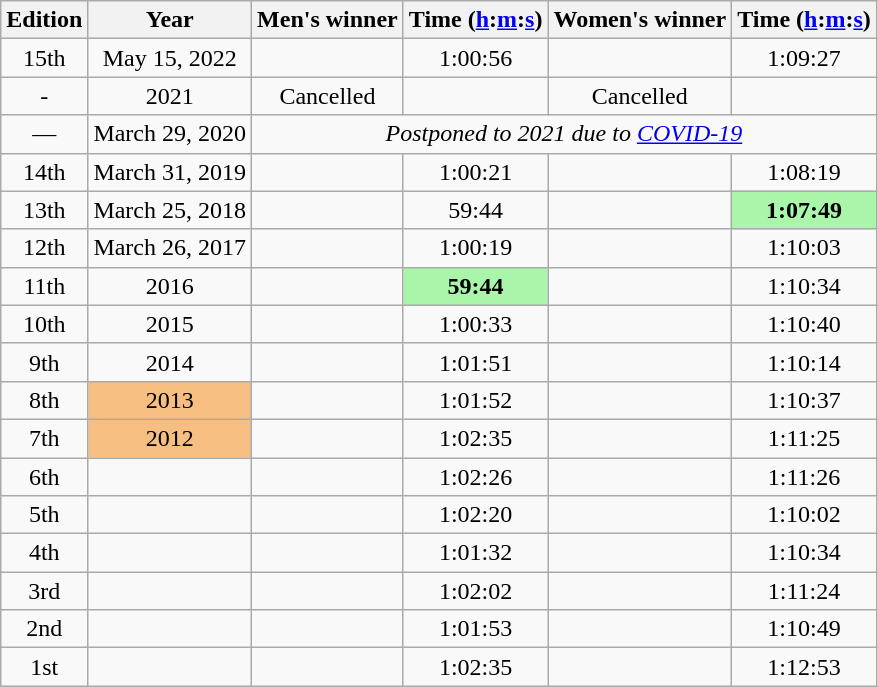<table class="wikitable sortable" style="text-align:center">
<tr>
<th class=unsortable>Edition</th>
<th>Year</th>
<th class=unsortable>Men's winner</th>
<th>Time (<a href='#'>h</a>:<a href='#'>m</a>:<a href='#'>s</a>)</th>
<th class=unsortable>Women's winner</th>
<th>Time (<a href='#'>h</a>:<a href='#'>m</a>:<a href='#'>s</a>)</th>
</tr>
<tr>
<td>15th </td>
<td>May 15, 2022</td>
<td align=left></td>
<td>1:00:56</td>
<td align=left></td>
<td>1:09:27</td>
</tr>
<tr>
<td>-</td>
<td>2021</td>
<td>Cancelled</td>
<td></td>
<td>Cancelled</td>
</tr>
<tr>
<td>—</td>
<td>March 29, 2020</td>
<td colspan=5 align=center><em>Postponed to 2021 due to <a href='#'>COVID-19</a></em></td>
</tr>
<tr>
<td>14th</td>
<td>March 31, 2019</td>
<td align=left></td>
<td>1:00:21</td>
<td align=left></td>
<td>1:08:19</td>
</tr>
<tr>
<td>13th</td>
<td>March 25, 2018</td>
<td align=left></td>
<td>59:44</td>
<td align=left></td>
<td bgcolor=#A9F5A9><strong>1:07:49</strong></td>
</tr>
<tr>
<td>12th</td>
<td>March 26, 2017</td>
<td align=left></td>
<td>1:00:19</td>
<td align=left></td>
<td>1:10:03</td>
</tr>
<tr>
<td>11th</td>
<td>2016</td>
<td align=left></td>
<td bgcolor=#A9F5A9><strong>59:44</strong></td>
<td align=left></td>
<td>1:10:34</td>
</tr>
<tr>
<td>10th</td>
<td>2015</td>
<td align=left></td>
<td>1:00:33</td>
<td align=left></td>
<td>1:10:40</td>
</tr>
<tr>
<td>9th</td>
<td>2014</td>
<td align=left></td>
<td>1:01:51</td>
<td align=left></td>
<td>1:10:14</td>
</tr>
<tr>
<td>8th</td>
<td bgcolor=#F7BE81>2013</td>
<td align=left></td>
<td>1:01:52</td>
<td align=left></td>
<td>1:10:37</td>
</tr>
<tr>
<td>7th</td>
<td bgcolor=#F7BE81>2012</td>
<td align=left></td>
<td>1:02:35</td>
<td align=left></td>
<td>1:11:25</td>
</tr>
<tr>
<td>6th</td>
<td></td>
<td align=left></td>
<td>1:02:26</td>
<td align=left></td>
<td>1:11:26</td>
</tr>
<tr>
<td>5th</td>
<td></td>
<td align=left></td>
<td>1:02:20</td>
<td align=left></td>
<td>1:10:02</td>
</tr>
<tr>
<td>4th</td>
<td></td>
<td align=left></td>
<td>1:01:32</td>
<td align=left></td>
<td>1:10:34</td>
</tr>
<tr>
<td>3rd</td>
<td></td>
<td align=left></td>
<td>1:02:02</td>
<td align=left></td>
<td>1:11:24</td>
</tr>
<tr>
<td>2nd</td>
<td></td>
<td align=left></td>
<td>1:01:53</td>
<td align=left></td>
<td>1:10:49</td>
</tr>
<tr>
<td>1st</td>
<td></td>
<td align=left></td>
<td>1:02:35</td>
<td align=left></td>
<td>1:12:53</td>
</tr>
</table>
